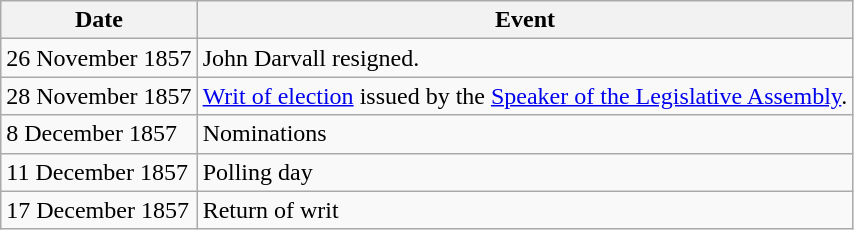<table class="wikitable">
<tr>
<th>Date</th>
<th>Event</th>
</tr>
<tr>
<td>26 November 1857</td>
<td>John Darvall resigned.</td>
</tr>
<tr>
<td>28 November 1857</td>
<td><a href='#'>Writ of election</a> issued by the <a href='#'>Speaker of the Legislative Assembly</a>.</td>
</tr>
<tr>
<td>8 December 1857</td>
<td>Nominations</td>
</tr>
<tr>
<td>11 December 1857</td>
<td>Polling day</td>
</tr>
<tr>
<td>17 December 1857</td>
<td>Return of writ</td>
</tr>
</table>
